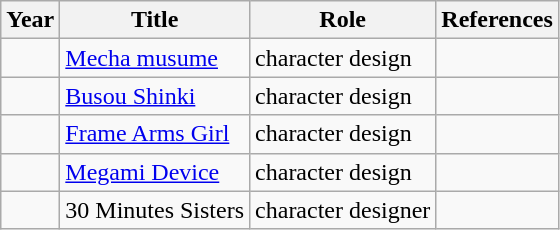<table class="wikitable">
<tr>
<th>Year</th>
<th>Title</th>
<th>Role</th>
<th>References</th>
</tr>
<tr>
<td></td>
<td><a href='#'>Mecha musume</a></td>
<td>character design</td>
<td></td>
</tr>
<tr>
<td></td>
<td><a href='#'>Busou Shinki</a></td>
<td>character design</td>
<td></td>
</tr>
<tr>
<td></td>
<td><a href='#'>Frame Arms Girl</a></td>
<td>character design</td>
<td></td>
</tr>
<tr>
<td></td>
<td><a href='#'>Megami Device</a></td>
<td>character design</td>
<td></td>
</tr>
<tr>
<td></td>
<td>30 Minutes Sisters</td>
<td>character designer</td>
<td></td>
</tr>
</table>
